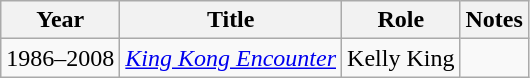<table class="wikitable sortable">
<tr>
<th>Year</th>
<th>Title</th>
<th>Role</th>
<th class="unsortable">Notes</th>
</tr>
<tr>
<td>1986–2008</td>
<td><em><a href='#'>King Kong Encounter</a></em></td>
<td>Kelly King</td>
<td></td>
</tr>
</table>
